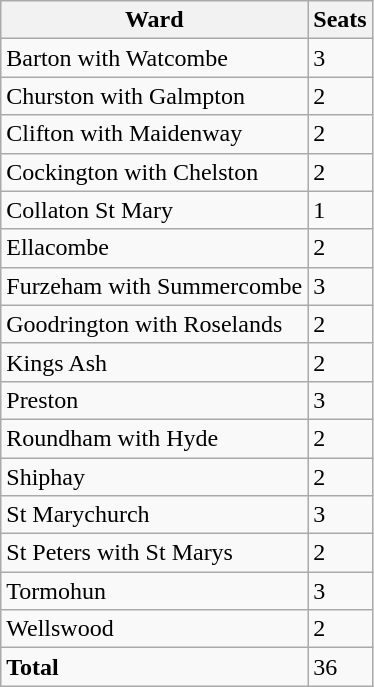<table class="wikitable defaultleft col2right">
<tr>
<th>Ward</th>
<th>Seats</th>
</tr>
<tr>
<td>Barton with Watcombe</td>
<td>3</td>
</tr>
<tr>
<td>Churston with Galmpton</td>
<td>2</td>
</tr>
<tr>
<td>Clifton with Maidenway</td>
<td>2</td>
</tr>
<tr>
<td>Cockington with Chelston</td>
<td>2</td>
</tr>
<tr>
<td>Collaton St Mary</td>
<td>1</td>
</tr>
<tr>
<td>Ellacombe</td>
<td>2</td>
</tr>
<tr>
<td>Furzeham with Summercombe</td>
<td>3</td>
</tr>
<tr>
<td>Goodrington with Roselands</td>
<td>2</td>
</tr>
<tr>
<td>Kings Ash</td>
<td>2</td>
</tr>
<tr>
<td>Preston</td>
<td>3</td>
</tr>
<tr>
<td>Roundham with Hyde</td>
<td>2</td>
</tr>
<tr>
<td>Shiphay</td>
<td>2</td>
</tr>
<tr>
<td>St Marychurch</td>
<td>3</td>
</tr>
<tr>
<td>St Peters with St Marys</td>
<td>2</td>
</tr>
<tr>
<td>Tormohun</td>
<td>3</td>
</tr>
<tr>
<td>Wellswood</td>
<td>2</td>
</tr>
<tr>
<td><strong>Total</strong></td>
<td>36</td>
</tr>
</table>
